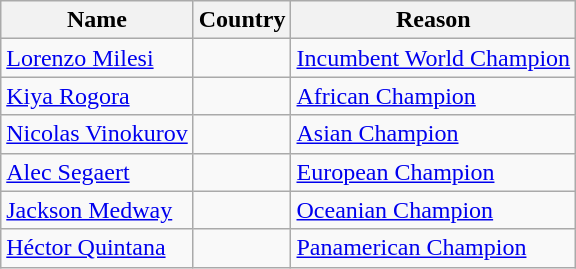<table class="wikitable">
<tr>
<th>Name</th>
<th>Country</th>
<th>Reason</th>
</tr>
<tr>
<td><a href='#'>Lorenzo Milesi</a></td>
<td></td>
<td><a href='#'>Incumbent World Champion</a></td>
</tr>
<tr>
<td><a href='#'>Kiya Rogora</a></td>
<td></td>
<td><a href='#'>African Champion</a></td>
</tr>
<tr>
<td><a href='#'>Nicolas Vinokurov</a></td>
<td></td>
<td><a href='#'>Asian Champion</a></td>
</tr>
<tr>
<td><a href='#'>Alec Segaert</a></td>
<td></td>
<td><a href='#'>European Champion</a></td>
</tr>
<tr>
<td><a href='#'>Jackson Medway</a></td>
<td></td>
<td><a href='#'>Oceanian Champion</a></td>
</tr>
<tr>
<td><a href='#'>Héctor Quintana</a></td>
<td></td>
<td><a href='#'>Panamerican Champion</a></td>
</tr>
</table>
